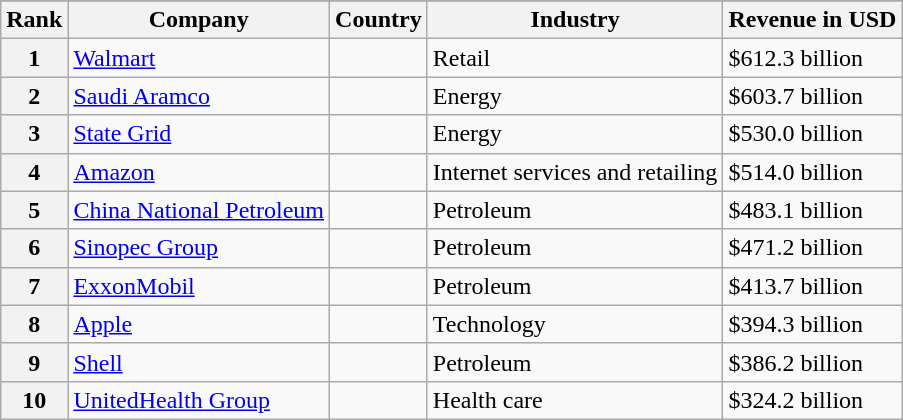<table class="wikitable sortable plainrowheaders">
<tr>
</tr>
<tr>
<th scope="col">Rank</th>
<th scope="col">Company</th>
<th scope="col">Country</th>
<th scope="col">Industry</th>
<th scope="col">Revenue in USD</th>
</tr>
<tr>
<th scope="row">1</th>
<td><a href='#'>Walmart</a></td>
<td></td>
<td>Retail</td>
<td>$612.3 billion</td>
</tr>
<tr>
<th scope="row">2</th>
<td><a href='#'>Saudi Aramco</a></td>
<td></td>
<td>Energy</td>
<td>$603.7 billion</td>
</tr>
<tr>
<th scope="row">3</th>
<td><a href='#'>State Grid</a></td>
<td></td>
<td>Energy</td>
<td>$530.0 billion</td>
</tr>
<tr>
<th scope="row">4</th>
<td><a href='#'>Amazon</a></td>
<td></td>
<td>Internet services and retailing</td>
<td>$514.0 billion</td>
</tr>
<tr>
<th scope="row">5</th>
<td><a href='#'>China National Petroleum</a></td>
<td></td>
<td>Petroleum</td>
<td>$483.1 billion</td>
</tr>
<tr>
<th scope="row">6</th>
<td><a href='#'>Sinopec Group</a></td>
<td></td>
<td>Petroleum</td>
<td>$471.2 billion</td>
</tr>
<tr>
<th scope="row">7</th>
<td><a href='#'>ExxonMobil</a></td>
<td></td>
<td>Petroleum</td>
<td>$413.7 billion</td>
</tr>
<tr>
<th scope="row">8</th>
<td><a href='#'>Apple</a></td>
<td></td>
<td>Technology</td>
<td>$394.3 billion</td>
</tr>
<tr>
<th scope="row">9</th>
<td><a href='#'>Shell</a></td>
<td></td>
<td>Petroleum</td>
<td>$386.2 billion</td>
</tr>
<tr>
<th scope="row">10</th>
<td><a href='#'>UnitedHealth Group</a></td>
<td></td>
<td>Health care</td>
<td>$324.2 billion</td>
</tr>
</table>
